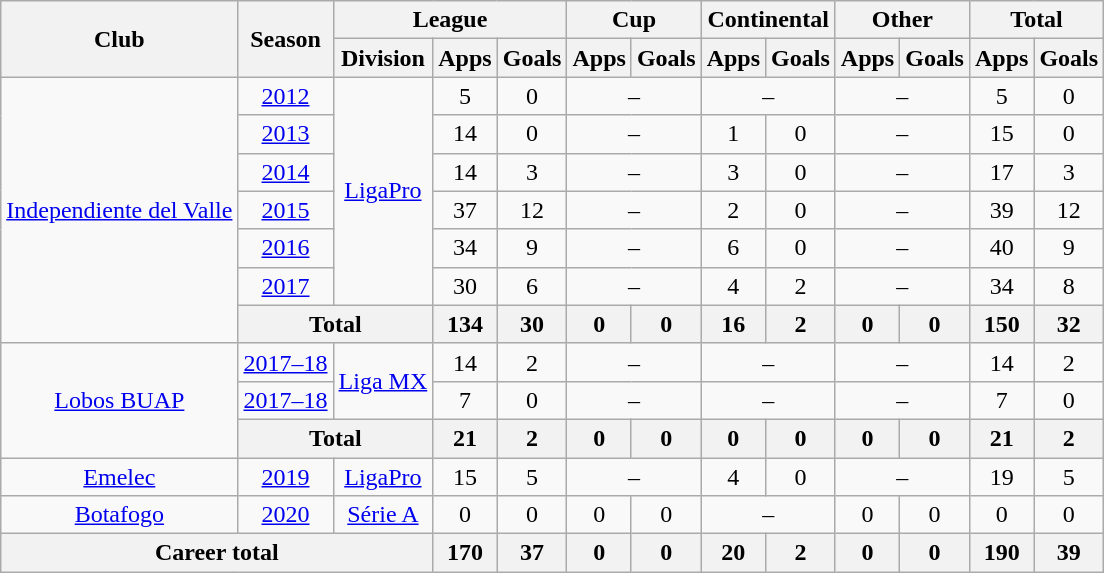<table class="wikitable" style="text-align: center;">
<tr>
<th rowspan="2">Club</th>
<th rowspan="2">Season</th>
<th colspan="3">League</th>
<th colspan="2">Cup</th>
<th colspan="2">Continental</th>
<th colspan="2">Other</th>
<th colspan="2">Total</th>
</tr>
<tr>
<th>Division</th>
<th>Apps</th>
<th>Goals</th>
<th>Apps</th>
<th>Goals</th>
<th>Apps</th>
<th>Goals</th>
<th>Apps</th>
<th>Goals</th>
<th>Apps</th>
<th>Goals</th>
</tr>
<tr>
<td rowspan="7" valign="center"><a href='#'>Independiente del Valle</a></td>
<td><a href='#'>2012</a></td>
<td rowspan="6" valign="center"><a href='#'>LigaPro</a></td>
<td>5</td>
<td>0</td>
<td colspan="2">–</td>
<td colspan="2">–</td>
<td colspan="2">–</td>
<td>5</td>
<td>0</td>
</tr>
<tr>
<td><a href='#'>2013</a></td>
<td>14</td>
<td>0</td>
<td colspan="2">–</td>
<td>1</td>
<td>0</td>
<td colspan="2">–</td>
<td>15</td>
<td>0</td>
</tr>
<tr>
<td><a href='#'>2014</a></td>
<td>14</td>
<td>3</td>
<td colspan="2">–</td>
<td>3</td>
<td>0</td>
<td colspan="2">–</td>
<td>17</td>
<td>3</td>
</tr>
<tr>
<td><a href='#'>2015</a></td>
<td>37</td>
<td>12</td>
<td colspan="2">–</td>
<td>2</td>
<td>0</td>
<td colspan="2">–</td>
<td>39</td>
<td>12</td>
</tr>
<tr>
<td><a href='#'>2016</a></td>
<td>34</td>
<td>9</td>
<td colspan="2">–</td>
<td>6</td>
<td>0</td>
<td colspan="2">–</td>
<td>40</td>
<td>9</td>
</tr>
<tr>
<td><a href='#'>2017</a></td>
<td>30</td>
<td>6</td>
<td colspan="2">–</td>
<td>4</td>
<td>2</td>
<td colspan="2">–</td>
<td>34</td>
<td>8</td>
</tr>
<tr>
<th colspan="2"><strong>Total</strong></th>
<th>134</th>
<th>30</th>
<th>0</th>
<th>0</th>
<th>16</th>
<th>2</th>
<th>0</th>
<th>0</th>
<th>150</th>
<th>32</th>
</tr>
<tr>
<td rowspan="3" valign="center"><a href='#'>Lobos BUAP</a></td>
<td><a href='#'>2017–18</a></td>
<td rowspan="2" valign="center"><a href='#'>Liga MX</a></td>
<td>14</td>
<td>2</td>
<td colspan="2">–</td>
<td colspan="2">–</td>
<td colspan="2">–</td>
<td>14</td>
<td>2</td>
</tr>
<tr>
<td><a href='#'>2017–18</a></td>
<td>7</td>
<td>0</td>
<td colspan="2">–</td>
<td colspan="2">–</td>
<td colspan="2">–</td>
<td>7</td>
<td>0</td>
</tr>
<tr>
<th colspan="2"><strong>Total</strong></th>
<th>21</th>
<th>2</th>
<th>0</th>
<th>0</th>
<th>0</th>
<th>0</th>
<th>0</th>
<th>0</th>
<th>21</th>
<th>2</th>
</tr>
<tr>
<td rowspan="1" valign="center"><a href='#'>Emelec</a></td>
<td><a href='#'>2019</a></td>
<td rowspan="1" valign="center"><a href='#'>LigaPro</a></td>
<td>15</td>
<td>5</td>
<td colspan="2">–</td>
<td>4</td>
<td>0</td>
<td colspan="2">–</td>
<td>19</td>
<td>5</td>
</tr>
<tr>
<td rowspan="1" valign="center"><a href='#'>Botafogo</a></td>
<td><a href='#'>2020</a></td>
<td rowspan="1" valign="center"><a href='#'>Série A</a></td>
<td>0</td>
<td>0</td>
<td>0</td>
<td>0</td>
<td colspan="2">–</td>
<td>0</td>
<td>0</td>
<td>0</td>
<td>0</td>
</tr>
<tr>
<th colspan="3"><strong>Career total</strong></th>
<th>170</th>
<th>37</th>
<th>0</th>
<th>0</th>
<th>20</th>
<th>2</th>
<th>0</th>
<th>0</th>
<th>190</th>
<th>39</th>
</tr>
</table>
